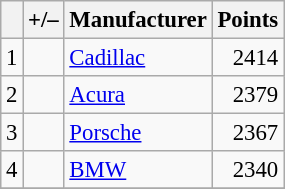<table class="wikitable" style="font-size: 95%;">
<tr>
<th scope="col"></th>
<th scope="col">+/–</th>
<th scope="col">Manufacturer</th>
<th scope="col">Points</th>
</tr>
<tr>
<td align=center>1</td>
<td align="left"></td>
<td> <a href='#'>Cadillac</a></td>
<td align=right>2414</td>
</tr>
<tr>
<td align=center>2</td>
<td align="left"></td>
<td> <a href='#'>Acura</a></td>
<td align=right>2379</td>
</tr>
<tr>
<td align=center>3</td>
<td align="left"></td>
<td> <a href='#'>Porsche</a></td>
<td align=right>2367</td>
</tr>
<tr>
<td align=center>4</td>
<td align="left"></td>
<td> <a href='#'>BMW</a></td>
<td align=right>2340</td>
</tr>
<tr>
</tr>
</table>
